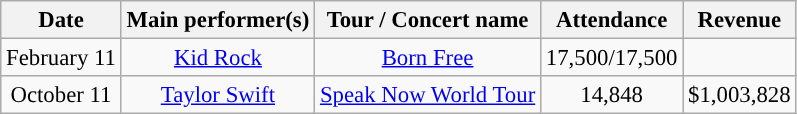<table class="wikitable"  style="text-align:center; font-size:95%;">
<tr>
<th style="text-align:center;">Date</th>
<th style="text-align:center;">Main performer(s)</th>
<th style="text-align:center;">Tour / Concert name</th>
<th style="text-align:center;">Attendance</th>
<th style="text-align:center;">Revenue</th>
</tr>
<tr>
<td>February 11</td>
<td><a href='#'>Kid Rock</a></td>
<td><a href='#'>Born Free</a></td>
<td>17,500/17,500</td>
<td></td>
</tr>
<tr>
<td>October 11</td>
<td><a href='#'>Taylor Swift</a></td>
<td><a href='#'>Speak Now World Tour</a></td>
<td>14,848</td>
<td>$1,003,828</td>
</tr>
</table>
